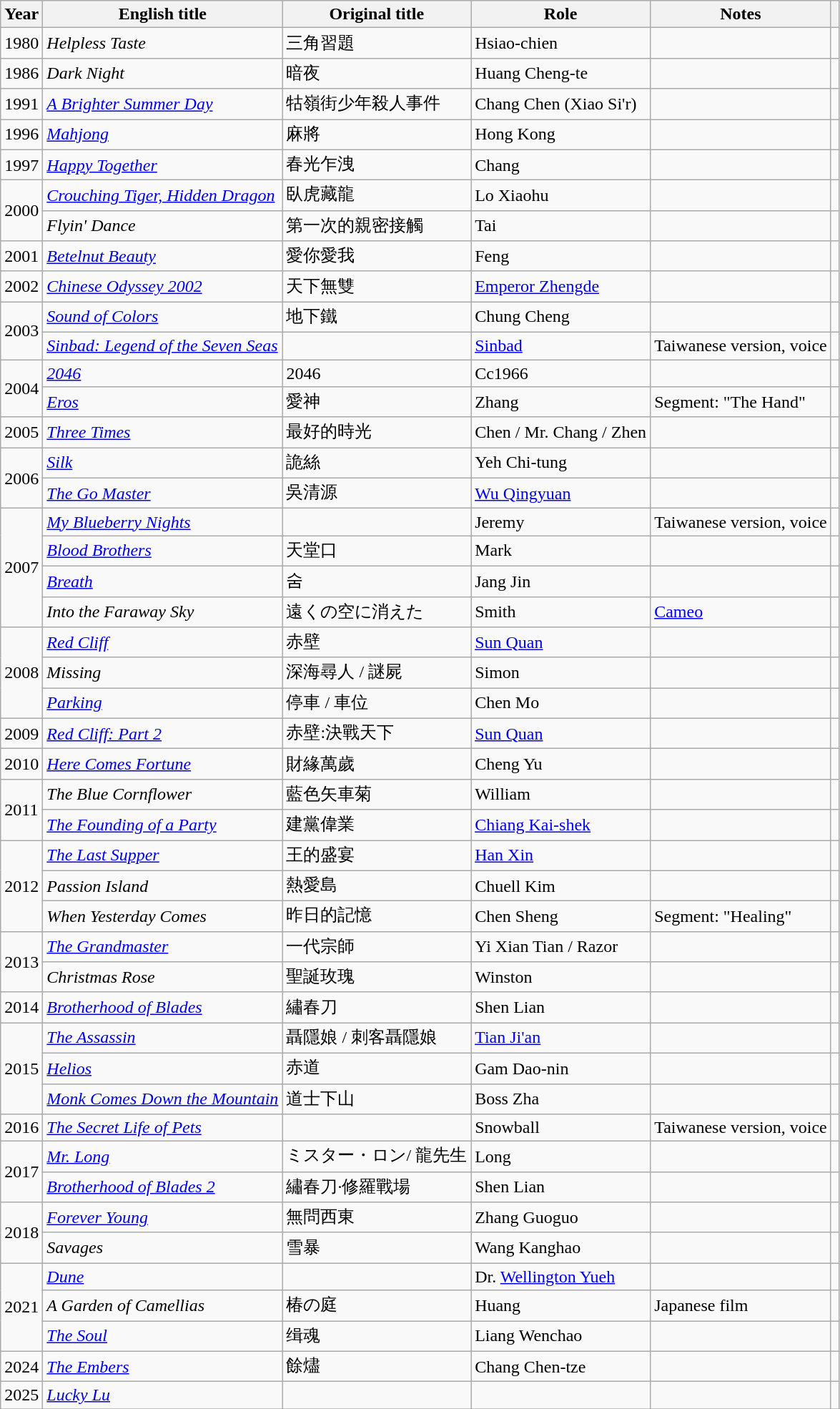<table class="wikitable sortable">
<tr>
<th>Year</th>
<th>English title</th>
<th>Original title</th>
<th>Role</th>
<th class="unsortable">Notes</th>
<th class="unsortable"></th>
</tr>
<tr>
<td>1980</td>
<td><em>Helpless Taste</em></td>
<td>三角習題</td>
<td>Hsiao-chien</td>
<td></td>
<td></td>
</tr>
<tr>
<td>1986</td>
<td><em>Dark Night</em></td>
<td>暗夜</td>
<td>Huang Cheng-te</td>
<td></td>
<td></td>
</tr>
<tr>
<td>1991</td>
<td><em><a href='#'>A Brighter Summer Day</a></em></td>
<td>牯嶺街少年殺人事件</td>
<td>Chang Chen (Xiao Si'r)</td>
<td></td>
<td></td>
</tr>
<tr>
<td>1996</td>
<td><em><a href='#'>Mahjong</a></em></td>
<td>麻將</td>
<td>Hong Kong</td>
<td></td>
<td></td>
</tr>
<tr>
<td>1997</td>
<td><em><a href='#'>Happy Together</a></em></td>
<td>春光乍洩</td>
<td>Chang</td>
<td></td>
<td></td>
</tr>
<tr>
<td rowspan="2">2000</td>
<td><em><a href='#'>Crouching Tiger, Hidden Dragon</a></em></td>
<td>臥虎藏龍</td>
<td>Lo Xiaohu</td>
<td></td>
<td></td>
</tr>
<tr>
<td><em>Flyin' Dance</em></td>
<td>第一次的親密接觸</td>
<td>Tai</td>
<td></td>
<td></td>
</tr>
<tr>
<td>2001</td>
<td><em><a href='#'>Betelnut Beauty</a></em></td>
<td>愛你愛我</td>
<td>Feng</td>
<td></td>
<td></td>
</tr>
<tr>
<td>2002</td>
<td><em><a href='#'>Chinese Odyssey 2002</a></em></td>
<td>天下無雙</td>
<td><a href='#'>Emperor Zhengde</a></td>
<td></td>
<td></td>
</tr>
<tr>
<td rowspan="2">2003</td>
<td><a href='#'><em>Sound of Colors</em></a></td>
<td>地下鐵</td>
<td>Chung Cheng</td>
<td></td>
<td></td>
</tr>
<tr>
<td><em><a href='#'>Sinbad: Legend of the Seven Seas</a></em></td>
<td></td>
<td><a href='#'>Sinbad</a></td>
<td>Taiwanese version, voice</td>
<td></td>
</tr>
<tr>
<td rowspan="2">2004</td>
<td><em><a href='#'>2046</a></em></td>
<td>2046</td>
<td>Cc1966</td>
<td></td>
<td></td>
</tr>
<tr>
<td><em><a href='#'>Eros</a></em></td>
<td>愛神</td>
<td>Zhang</td>
<td>Segment: "The Hand"</td>
<td></td>
</tr>
<tr>
<td>2005</td>
<td><em><a href='#'>Three Times</a></em></td>
<td>最好的時光</td>
<td>Chen / Mr. Chang / Zhen</td>
<td></td>
<td></td>
</tr>
<tr>
<td rowspan="2">2006</td>
<td><em><a href='#'>Silk</a></em></td>
<td>詭絲</td>
<td>Yeh Chi-tung</td>
<td></td>
<td></td>
</tr>
<tr>
<td><em><a href='#'>The Go Master</a></em></td>
<td>吳清源</td>
<td><a href='#'>Wu Qingyuan</a></td>
<td></td>
<td></td>
</tr>
<tr>
<td rowspan="4">2007</td>
<td><em><a href='#'>My Blueberry Nights</a></em></td>
<td></td>
<td>Jeremy</td>
<td>Taiwanese version, voice</td>
<td></td>
</tr>
<tr>
<td><em><a href='#'>Blood Brothers</a></em></td>
<td>天堂口</td>
<td>Mark</td>
<td></td>
<td></td>
</tr>
<tr>
<td><em><a href='#'>Breath</a></em></td>
<td>숨</td>
<td>Jang Jin</td>
<td></td>
<td></td>
</tr>
<tr>
<td><em>Into the Faraway Sky</em></td>
<td>遠くの空に消えた</td>
<td>Smith</td>
<td><a href='#'>Cameo</a></td>
<td></td>
</tr>
<tr>
<td rowspan="3">2008</td>
<td><em><a href='#'>Red Cliff</a></em></td>
<td>赤壁</td>
<td><a href='#'>Sun Quan</a></td>
<td></td>
<td></td>
</tr>
<tr>
<td><em>Missing</em></td>
<td>深海尋人 / 謎屍</td>
<td>Simon</td>
<td></td>
<td></td>
</tr>
<tr>
<td><em><a href='#'>Parking</a></em></td>
<td>停車 / 車位</td>
<td>Chen Mo</td>
<td></td>
<td></td>
</tr>
<tr>
<td>2009</td>
<td><em><a href='#'>Red Cliff: Part 2</a></em></td>
<td>赤壁:決戰天下</td>
<td><a href='#'>Sun Quan</a></td>
<td></td>
<td></td>
</tr>
<tr>
<td>2010</td>
<td><em><a href='#'>Here Comes Fortune</a></em></td>
<td>財緣萬歲</td>
<td>Cheng Yu</td>
<td></td>
<td></td>
</tr>
<tr>
<td rowspan="2">2011</td>
<td><em>The Blue Cornflower</em></td>
<td>藍色矢車菊</td>
<td>William</td>
<td></td>
<td></td>
</tr>
<tr>
<td><em><a href='#'>The Founding of a Party</a></em></td>
<td>建黨偉業</td>
<td><a href='#'>Chiang Kai-shek</a></td>
<td></td>
<td></td>
</tr>
<tr>
<td rowspan="3">2012</td>
<td><em><a href='#'>The Last Supper</a></em></td>
<td>王的盛宴</td>
<td><a href='#'>Han Xin</a></td>
<td></td>
<td></td>
</tr>
<tr>
<td><em>Passion Island</em></td>
<td>熱愛島</td>
<td>Chuell Kim</td>
<td></td>
<td></td>
</tr>
<tr>
<td><em>When Yesterday Comes</em></td>
<td>昨日的記憶</td>
<td>Chen Sheng</td>
<td>Segment: "Healing"</td>
<td></td>
</tr>
<tr>
<td rowspan="2">2013</td>
<td><em><a href='#'>The Grandmaster</a></em></td>
<td>一代宗師</td>
<td>Yi Xian Tian / Razor</td>
<td></td>
<td></td>
</tr>
<tr>
<td><em>Christmas Rose</em></td>
<td>聖誕玫瑰</td>
<td>Winston</td>
<td></td>
<td></td>
</tr>
<tr>
<td>2014</td>
<td><em><a href='#'>Brotherhood of Blades</a></em></td>
<td>繡春刀</td>
<td>Shen Lian</td>
<td></td>
<td></td>
</tr>
<tr>
<td rowspan="3">2015</td>
<td><em><a href='#'>The Assassin</a></em></td>
<td>聶隱娘 / 刺客聶隱娘</td>
<td><a href='#'>Tian Ji'an</a></td>
<td></td>
<td></td>
</tr>
<tr>
<td><em><a href='#'>Helios</a></em></td>
<td>赤道</td>
<td>Gam Dao-nin</td>
<td></td>
<td></td>
</tr>
<tr>
<td><em><a href='#'>Monk Comes Down the Mountain</a></em></td>
<td>道士下山</td>
<td>Boss Zha</td>
<td></td>
<td></td>
</tr>
<tr>
<td>2016</td>
<td><em><a href='#'>The Secret Life of Pets</a></em></td>
<td></td>
<td>Snowball</td>
<td>Taiwanese version, voice</td>
<td></td>
</tr>
<tr>
<td rowspan="2">2017</td>
<td><em><a href='#'>Mr. Long</a></em></td>
<td>ミスター・ロン/ 龍先生</td>
<td>Long</td>
<td></td>
<td></td>
</tr>
<tr>
<td><em><a href='#'>Brotherhood of Blades 2</a></em></td>
<td>繡春刀·修羅戰場</td>
<td>Shen Lian</td>
<td></td>
<td></td>
</tr>
<tr>
<td rowspan="2">2018</td>
<td><em><a href='#'>Forever Young</a></em></td>
<td>無問西東</td>
<td>Zhang Guoguo</td>
<td></td>
<td></td>
</tr>
<tr>
<td><em>Savages</em></td>
<td>雪暴</td>
<td>Wang Kanghao</td>
<td></td>
<td></td>
</tr>
<tr>
<td rowspan="3">2021</td>
<td><em><a href='#'>Dune</a></em></td>
<td></td>
<td>Dr. <a href='#'>Wellington Yueh</a></td>
<td></td>
<td><br></td>
</tr>
<tr>
<td><em>A Garden of Camellias</em></td>
<td>椿の庭</td>
<td>Huang</td>
<td>Japanese film</td>
<td></td>
</tr>
<tr>
<td><em><a href='#'>The Soul</a></em></td>
<td>缉魂</td>
<td>Liang Wenchao</td>
<td></td>
<td></td>
</tr>
<tr>
<td>2024</td>
<td><em><a href='#'>The Embers</a></em></td>
<td>餘燼</td>
<td>Chang Chen-tze</td>
<td></td>
</tr>
<tr>
<td>2025</td>
<td><em><a href='#'>Lucky Lu</a></em></td>
<td></td>
<td></td>
<td></td>
<td></td>
</tr>
<tr>
</tr>
</table>
